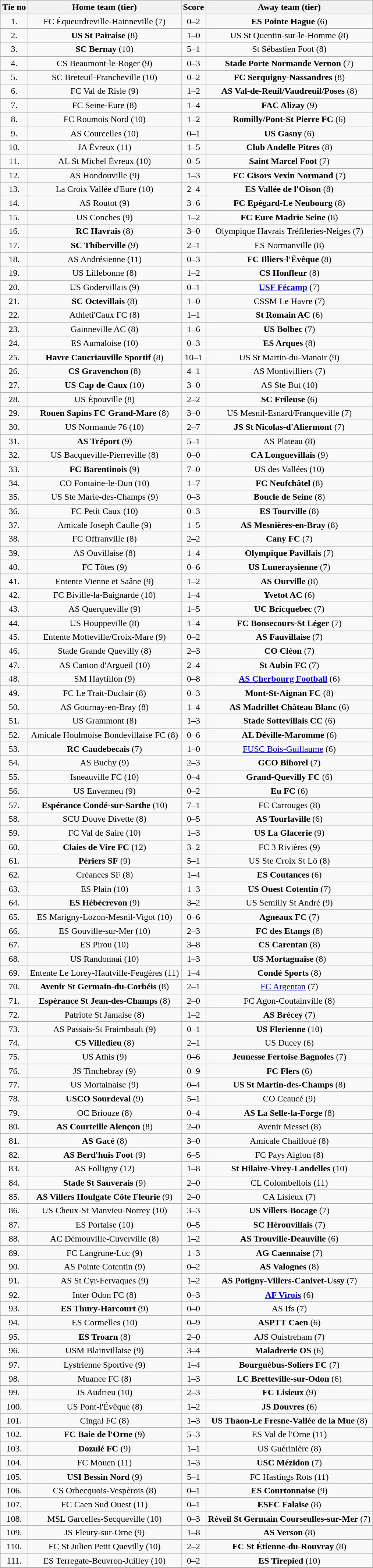<table class="wikitable" style="text-align: center">
<tr>
<th>Tie no</th>
<th>Home team (tier)</th>
<th>Score</th>
<th>Away team (tier)</th>
</tr>
<tr>
<td>1.</td>
<td>FC Équeurdreville-Hainneville (7)</td>
<td>0–2</td>
<td><strong>ES Pointe Hague</strong> (6)</td>
</tr>
<tr>
<td>2.</td>
<td><strong>US St Pairaise</strong> (8)</td>
<td>1–0</td>
<td>US St Quentin-sur-le-Homme (8)</td>
</tr>
<tr>
<td>3.</td>
<td><strong>SC Bernay</strong> (10)</td>
<td>5–1</td>
<td>St Sébastien Foot (8)</td>
</tr>
<tr>
<td>4.</td>
<td>CS Beaumont-le-Roger (9)</td>
<td>0–3</td>
<td><strong>Stade Porte Normande Vernon</strong> (7)</td>
</tr>
<tr>
<td>5.</td>
<td>SC Breteuil-Francheville (10)</td>
<td>0–2</td>
<td><strong>FC Serquigny-Nassandres</strong> (8)</td>
</tr>
<tr>
<td>6.</td>
<td>FC Val de Risle (9)</td>
<td>1–2</td>
<td><strong>AS Val-de-Reuil/Vaudreuil/Poses</strong> (8)</td>
</tr>
<tr>
<td>7.</td>
<td>FC Seine-Eure (8)</td>
<td>1–4</td>
<td><strong>FAC Alizay</strong> (9)</td>
</tr>
<tr>
<td>8.</td>
<td>FC Roumois Nord (10)</td>
<td>1–2</td>
<td><strong>Romilly/Pont-St Pierre FC</strong> (6)</td>
</tr>
<tr>
<td>9.</td>
<td>AS Courcelles (10)</td>
<td>0–1 </td>
<td><strong>US Gasny</strong> (6)</td>
</tr>
<tr>
<td>10.</td>
<td>JA Évreux (11)</td>
<td>1–5</td>
<td><strong>Club Andelle Pîtres</strong> (8)</td>
</tr>
<tr>
<td>11.</td>
<td>AL St Michel Évreux (10)</td>
<td>0–5</td>
<td><strong>Saint Marcel Foot</strong> (7)</td>
</tr>
<tr>
<td>12.</td>
<td>AS Hondouville (9)</td>
<td>1–3</td>
<td><strong>FC Gisors Vexin Normand</strong> (7)</td>
</tr>
<tr>
<td>13.</td>
<td>La Croix Vallée d'Eure (10)</td>
<td>2–4</td>
<td><strong>ES Vallée de l'Oison</strong> (8)</td>
</tr>
<tr>
<td>14.</td>
<td>AS Routot (9)</td>
<td>3–6</td>
<td><strong>FC Epégard-Le Neubourg</strong> (8)</td>
</tr>
<tr>
<td>15.</td>
<td>US Conches (9)</td>
<td>1–2</td>
<td><strong>FC Eure Madrie Seine</strong> (8)</td>
</tr>
<tr>
<td>16.</td>
<td><strong>RC Havrais</strong> (8)</td>
<td>3–0</td>
<td>Olympique Havrais Tréfileries-Neiges (7)</td>
</tr>
<tr>
<td>17.</td>
<td><strong>SC Thiberville</strong> (9)</td>
<td>2–1</td>
<td>ES Normanville (8)</td>
</tr>
<tr>
<td>18.</td>
<td>AS Andrésienne (11)</td>
<td>0–3</td>
<td><strong>FC Illiers-l'Évêque</strong> (8)</td>
</tr>
<tr>
<td>19.</td>
<td>US Lillebonne (8)</td>
<td>1–2</td>
<td><strong>CS Honfleur</strong> (8)</td>
</tr>
<tr>
<td>20.</td>
<td>US Godervillais (9)</td>
<td>0–1</td>
<td><strong><a href='#'>USF Fécamp</a></strong> (7)</td>
</tr>
<tr>
<td>21.</td>
<td><strong>SC Octevillais</strong> (8)</td>
<td>1–0</td>
<td>CSSM Le Havre (7)</td>
</tr>
<tr>
<td>22.</td>
<td>Athleti'Caux FC (8)</td>
<td>1–1 </td>
<td><strong>St Romain AC</strong> (6)</td>
</tr>
<tr>
<td>23.</td>
<td>Gainneville AC (8)</td>
<td>1–6</td>
<td><strong>US Bolbec</strong> (7)</td>
</tr>
<tr>
<td>24.</td>
<td>ES Aumaloise (10)</td>
<td>0–3</td>
<td><strong>ES Arques</strong> (8)</td>
</tr>
<tr>
<td>25.</td>
<td><strong>Havre Caucriauville Sportif</strong> (8)</td>
<td>10–1</td>
<td>US St Martin-du-Manoir (9)</td>
</tr>
<tr>
<td>26.</td>
<td><strong>CS Gravenchon</strong> (8)</td>
<td>4–1</td>
<td>AS Montivilliers (7)</td>
</tr>
<tr>
<td>27.</td>
<td><strong>US Cap de Caux</strong> (10)</td>
<td>3–0</td>
<td>AS Ste  But (10)</td>
</tr>
<tr>
<td>28.</td>
<td>US Épouville (8)</td>
<td>2–2 </td>
<td><strong>SC Frileuse</strong> (6)</td>
</tr>
<tr>
<td>29.</td>
<td><strong>Rouen Sapins FC Grand-Mare</strong> (8)</td>
<td>3–0</td>
<td>US Mesnil-Esnard/Franqueville (7)</td>
</tr>
<tr>
<td>30.</td>
<td>US Normande 76 (10)</td>
<td>2–7</td>
<td><strong>JS St Nicolas-d'Aliermont</strong> (7)</td>
</tr>
<tr>
<td>31.</td>
<td><strong>AS Tréport</strong> (9)</td>
<td>5–1</td>
<td>AS Plateau (8)</td>
</tr>
<tr>
<td>32.</td>
<td>US Bacqueville-Pierreville (8)</td>
<td>0–0 </td>
<td><strong>CA Longuevillais</strong> (9)</td>
</tr>
<tr>
<td>33.</td>
<td><strong>FC Barentinois</strong> (9)</td>
<td>7–0</td>
<td>US des Vallées (10)</td>
</tr>
<tr>
<td>34.</td>
<td>CO Fontaine-le-Dun (10)</td>
<td>1–7</td>
<td><strong>FC Neufchâtel</strong> (8)</td>
</tr>
<tr>
<td>35.</td>
<td>US Ste Marie-des-Champs (9)</td>
<td>0–3</td>
<td><strong>Boucle de Seine</strong> (8)</td>
</tr>
<tr>
<td>36.</td>
<td>FC Petit Caux (10)</td>
<td>0–3</td>
<td><strong>ES Tourville</strong> (8)</td>
</tr>
<tr>
<td>37.</td>
<td>Amicale Joseph Caulle (9)</td>
<td>1–5</td>
<td><strong>AS Mesnières-en-Bray</strong> (8)</td>
</tr>
<tr>
<td>38.</td>
<td>FC Offranville (8)</td>
<td>2–2 </td>
<td><strong>Cany FC</strong> (7)</td>
</tr>
<tr>
<td>39.</td>
<td>AS Ouvillaise (8)</td>
<td>1–4</td>
<td><strong>Olympique Pavillais</strong> (7)</td>
</tr>
<tr>
<td>40.</td>
<td>FC Tôtes (9)</td>
<td>0–6</td>
<td><strong>US Luneraysienne</strong> (7)</td>
</tr>
<tr>
<td>41.</td>
<td>Entente Vienne et Saâne (9)</td>
<td>1–2</td>
<td><strong>AS Ourville</strong> (8)</td>
</tr>
<tr>
<td>42.</td>
<td>FC Biville-la-Baignarde (10)</td>
<td>1–4</td>
<td><strong>Yvetot AC</strong> (6)</td>
</tr>
<tr>
<td>43.</td>
<td>AS Querqueville (9)</td>
<td>1–5</td>
<td><strong>UC Bricquebec</strong> (7)</td>
</tr>
<tr>
<td>44.</td>
<td>US Houppeville (8)</td>
<td>1–4</td>
<td><strong>FC Bonsecours-St Léger</strong> (7)</td>
</tr>
<tr>
<td>45.</td>
<td>Entente Motteville/Croix-Mare (9)</td>
<td>0–2</td>
<td><strong>AS Fauvillaise</strong> (7)</td>
</tr>
<tr>
<td>46.</td>
<td>Stade Grande Quevilly (8)</td>
<td>2–3</td>
<td><strong>CO Cléon</strong> (7)</td>
</tr>
<tr>
<td>47.</td>
<td>AS Canton d'Argueil (10)</td>
<td>2–4</td>
<td><strong>St Aubin FC</strong> (7)</td>
</tr>
<tr>
<td>48.</td>
<td>SM Haytillon (9)</td>
<td>0–8</td>
<td><strong><a href='#'>AS Cherbourg Football</a></strong> (6)</td>
</tr>
<tr>
<td>49.</td>
<td>FC Le Trait-Duclair (8)</td>
<td>0–3</td>
<td><strong>Mont-St-Aignan FC</strong> (8)</td>
</tr>
<tr>
<td>50.</td>
<td>AS Gournay-en-Bray (8)</td>
<td>1–4 </td>
<td><strong>AS Madrillet Château Blanc</strong> (6)</td>
</tr>
<tr>
<td>51.</td>
<td>US Grammont (8)</td>
<td>1–3</td>
<td><strong>Stade Sottevillais CC</strong> (6)</td>
</tr>
<tr>
<td>52.</td>
<td>Amicale Houlmoise Bondevillaise FC (8)</td>
<td>0–6</td>
<td><strong>AL Déville-Maromme</strong> (6)</td>
</tr>
<tr>
<td>53.</td>
<td><strong>RC Caudebecais</strong> (7)</td>
<td>1–0</td>
<td><a href='#'>FUSC Bois-Guillaume</a> (6)</td>
</tr>
<tr>
<td>54.</td>
<td>AS Buchy (9)</td>
<td>2–3</td>
<td><strong>GCO Bihorel</strong> (7)</td>
</tr>
<tr>
<td>55.</td>
<td>Isneauville FC (10)</td>
<td>0–4</td>
<td><strong>Grand-Quevilly FC</strong> (6)</td>
</tr>
<tr>
<td>56.</td>
<td>US Envermeu (9)</td>
<td>0–2</td>
<td><strong>Eu FC</strong> (6)</td>
</tr>
<tr>
<td>57.</td>
<td><strong>Espérance Condé-sur-Sarthe</strong> (10)</td>
<td>7–1</td>
<td>FC Carrouges (8)</td>
</tr>
<tr>
<td>58.</td>
<td>SCU Douve Divette (8)</td>
<td>0–5</td>
<td><strong>AS Tourlaville</strong> (6)</td>
</tr>
<tr>
<td>59.</td>
<td>FC Val de Saire (10)</td>
<td>1–3</td>
<td><strong>US La Glacerie</strong> (9)</td>
</tr>
<tr>
<td>60.</td>
<td><strong>Claies de Vire FC</strong> (12)</td>
<td>3–2</td>
<td>FC 3 Rivières (9)</td>
</tr>
<tr>
<td>61.</td>
<td><strong>Périers SF</strong> (9)</td>
<td>5–1</td>
<td>US Ste Croix St Lô (8)</td>
</tr>
<tr>
<td>62.</td>
<td>Créances SF (8)</td>
<td>1–4</td>
<td><strong>ES Coutances</strong> (6)</td>
</tr>
<tr>
<td>63.</td>
<td>ES Plain (10)</td>
<td>1–3</td>
<td><strong>US Ouest Cotentin</strong> (7)</td>
</tr>
<tr>
<td>64.</td>
<td><strong>ES Hébécrevon</strong> (9)</td>
<td>3–2</td>
<td>US Semilly St André (9)</td>
</tr>
<tr>
<td>65.</td>
<td>ES Marigny-Lozon-Mesnil-Vigot (10)</td>
<td>0–6</td>
<td><strong>Agneaux FC</strong> (7)</td>
</tr>
<tr>
<td>66.</td>
<td>ES Gouville-sur-Mer (10)</td>
<td>2–3</td>
<td><strong>FC des Etangs</strong> (8)</td>
</tr>
<tr>
<td>67.</td>
<td>ES Pirou (10)</td>
<td>3–8</td>
<td><strong>CS Carentan</strong> (8)</td>
</tr>
<tr>
<td>68.</td>
<td>US Randonnai (10)</td>
<td>1–3</td>
<td><strong>US Mortagnaise</strong> (8)</td>
</tr>
<tr>
<td>69.</td>
<td>Entente Le Lorey-Hautville-Feugères (11)</td>
<td>1–4</td>
<td><strong>Condé Sports</strong> (8)</td>
</tr>
<tr>
<td>70.</td>
<td><strong>Avenir St Germain-du-Corbéis</strong> (8)</td>
<td>2–1</td>
<td><a href='#'>FC Argentan</a> (7)</td>
</tr>
<tr>
<td>71.</td>
<td><strong>Espérance St Jean-des-Champs</strong> (8)</td>
<td>2–0</td>
<td>FC Agon-Coutainville (8)</td>
</tr>
<tr>
<td>72.</td>
<td>Patriote St Jamaise (8)</td>
<td>1–2</td>
<td><strong>AS Brécey</strong> (7)</td>
</tr>
<tr>
<td>73.</td>
<td>AS Passais-St Fraimbault (9)</td>
<td>0–1</td>
<td><strong>US Flerienne</strong> (10)</td>
</tr>
<tr>
<td>74.</td>
<td><strong>CS Villedieu</strong> (8)</td>
<td>2–1 </td>
<td>US Ducey (6)</td>
</tr>
<tr>
<td>75.</td>
<td>US Athis (9)</td>
<td>0–6</td>
<td><strong>Jeunesse Fertoise Bagnoles</strong> (7)</td>
</tr>
<tr>
<td>76.</td>
<td>JS Tinchebray (9)</td>
<td>0–9</td>
<td><strong>FC Flers</strong> (6)</td>
</tr>
<tr>
<td>77.</td>
<td>US Mortainaise (9)</td>
<td>0–4</td>
<td><strong>US St Martin-des-Champs</strong> (8)</td>
</tr>
<tr>
<td>78.</td>
<td><strong>USCO Sourdeval</strong> (9)</td>
<td>5–1</td>
<td>CO Ceaucé (9)</td>
</tr>
<tr>
<td>79.</td>
<td>OC Briouze (8)</td>
<td>0–4</td>
<td><strong>AS La Selle-la-Forge</strong> (8)</td>
</tr>
<tr>
<td>80.</td>
<td><strong>AS Courteille Alençon</strong> (8)</td>
<td>2–0 </td>
<td>Avenir Messei (8)</td>
</tr>
<tr>
<td>81.</td>
<td><strong>AS Gacé</strong> (8)</td>
<td>3–0</td>
<td>Amicale Chailloué (8)</td>
</tr>
<tr>
<td>82.</td>
<td><strong>AS Berd'huis Foot</strong> (9)</td>
<td>6–5 </td>
<td>FC Pays Aiglon (8)</td>
</tr>
<tr>
<td>83.</td>
<td>AS Folligny (12)</td>
<td>1–8</td>
<td><strong>St Hilaire-Virey-Landelles</strong> (10)</td>
</tr>
<tr>
<td>84.</td>
<td><strong>Stade St Sauverais</strong> (9)</td>
<td>2–0</td>
<td>CL Colombellois (11)</td>
</tr>
<tr>
<td>85.</td>
<td><strong>AS Villers Houlgate Côte Fleurie</strong> (9)</td>
<td>2–0</td>
<td>CA Lisieux (7)</td>
</tr>
<tr>
<td>86.</td>
<td>US Cheux-St Manvieu-Norrey (10)</td>
<td>3–3 </td>
<td><strong>US Villers-Bocage</strong> (7)</td>
</tr>
<tr>
<td>87.</td>
<td>ES Portaise (10)</td>
<td>0–5</td>
<td><strong>SC Hérouvillais</strong> (7)</td>
</tr>
<tr>
<td>88.</td>
<td>AC Démouville-Cuverville (8)</td>
<td>1–2</td>
<td><strong>AS Trouville-Deauville</strong> (6)</td>
</tr>
<tr>
<td>89.</td>
<td>FC Langrune-Luc (9)</td>
<td>1–3</td>
<td><strong>AG Caennaise</strong> (7)</td>
</tr>
<tr>
<td>90.</td>
<td>AS Pointe Cotentin (9)</td>
<td>0–2</td>
<td><strong>AS Valognes</strong> (8)</td>
</tr>
<tr>
<td>91.</td>
<td>AS St Cyr-Fervaques  (9)</td>
<td>1–2</td>
<td><strong>AS Potigny-Villers-Canivet-Ussy</strong> (7)</td>
</tr>
<tr>
<td>92.</td>
<td>Inter Odon FC (8)</td>
<td>0–3</td>
<td><strong><a href='#'>AF Virois</a></strong> (6)</td>
</tr>
<tr>
<td>93.</td>
<td><strong>ES Thury-Harcourt</strong> (9)</td>
<td>0–0 </td>
<td>AS Ifs (7)</td>
</tr>
<tr>
<td>94.</td>
<td>ES Cormelles (10)</td>
<td>0–9</td>
<td><strong>ASPTT Caen</strong> (6)</td>
</tr>
<tr>
<td>95.</td>
<td><strong>ES Troarn</strong> (8)</td>
<td>2–0</td>
<td>AJS Ouistreham (7)</td>
</tr>
<tr>
<td>96.</td>
<td>USM Blainvillaise (9)</td>
<td>3–4 </td>
<td><strong>Maladrerie OS</strong> (6)</td>
</tr>
<tr>
<td>97.</td>
<td>Lystrienne Sportive (9)</td>
<td>1–4</td>
<td><strong>Bourguébus-Soliers FC</strong> (7)</td>
</tr>
<tr>
<td>98.</td>
<td>Muance FC (8)</td>
<td>1–3 </td>
<td><strong>LC Bretteville-sur-Odon</strong> (6)</td>
</tr>
<tr>
<td>99.</td>
<td>JS Audrieu (10)</td>
<td>2–3</td>
<td><strong>FC Lisieux</strong> (9)</td>
</tr>
<tr>
<td>100.</td>
<td>US Pont-l'Évêque (8)</td>
<td>1–2</td>
<td><strong>JS Douvres</strong> (6)</td>
</tr>
<tr>
<td>101.</td>
<td>Cingal FC (8)</td>
<td>1–3</td>
<td><strong>US Thaon-Le Fresne-Vallée de la Mue</strong> (8)</td>
</tr>
<tr>
<td>102.</td>
<td><strong>FC Baie de l'Orne</strong> (9)</td>
<td>5–3</td>
<td>ES Val de l'Orne (11)</td>
</tr>
<tr>
<td>103.</td>
<td><strong>Dozulé FC</strong> (9)</td>
<td>1–1 </td>
<td>US Guérinière (8)</td>
</tr>
<tr>
<td>104.</td>
<td>FC Mouen (11)</td>
<td>1–3</td>
<td><strong>USC Mézidon</strong> (7)</td>
</tr>
<tr>
<td>105.</td>
<td><strong>USI Bessin Nord</strong> (9)</td>
<td>5–1</td>
<td>FC Hastings Rots (11)</td>
</tr>
<tr>
<td>106.</td>
<td>CS Orbecquois-Vespèrois (8)</td>
<td>0–1 </td>
<td><strong>ES Courtonnaise</strong> (9)</td>
</tr>
<tr>
<td>107.</td>
<td>FC Caen Sud Ouest (11)</td>
<td>0–1</td>
<td><strong>ESFC Falaise</strong> (8)</td>
</tr>
<tr>
<td>108.</td>
<td>MSL Garcelles-Secqueville (10)</td>
<td>0–3</td>
<td><strong>Réveil St Germain Courseulles-sur-Mer</strong> (7)</td>
</tr>
<tr>
<td>109.</td>
<td>JS Fleury-sur-Orne (9)</td>
<td>1–8</td>
<td><strong>AS Verson</strong> (8)</td>
</tr>
<tr>
<td>110.</td>
<td>FC St Julien Petit Quevilly (10)</td>
<td>2–2 </td>
<td><strong>FC St Étienne-du-Rouvray</strong> (8)</td>
</tr>
<tr>
<td>111.</td>
<td>ES Terregate-Beuvron-Juilley (10)</td>
<td>0–2</td>
<td><strong>ES Tirepied</strong> (10)</td>
</tr>
</table>
